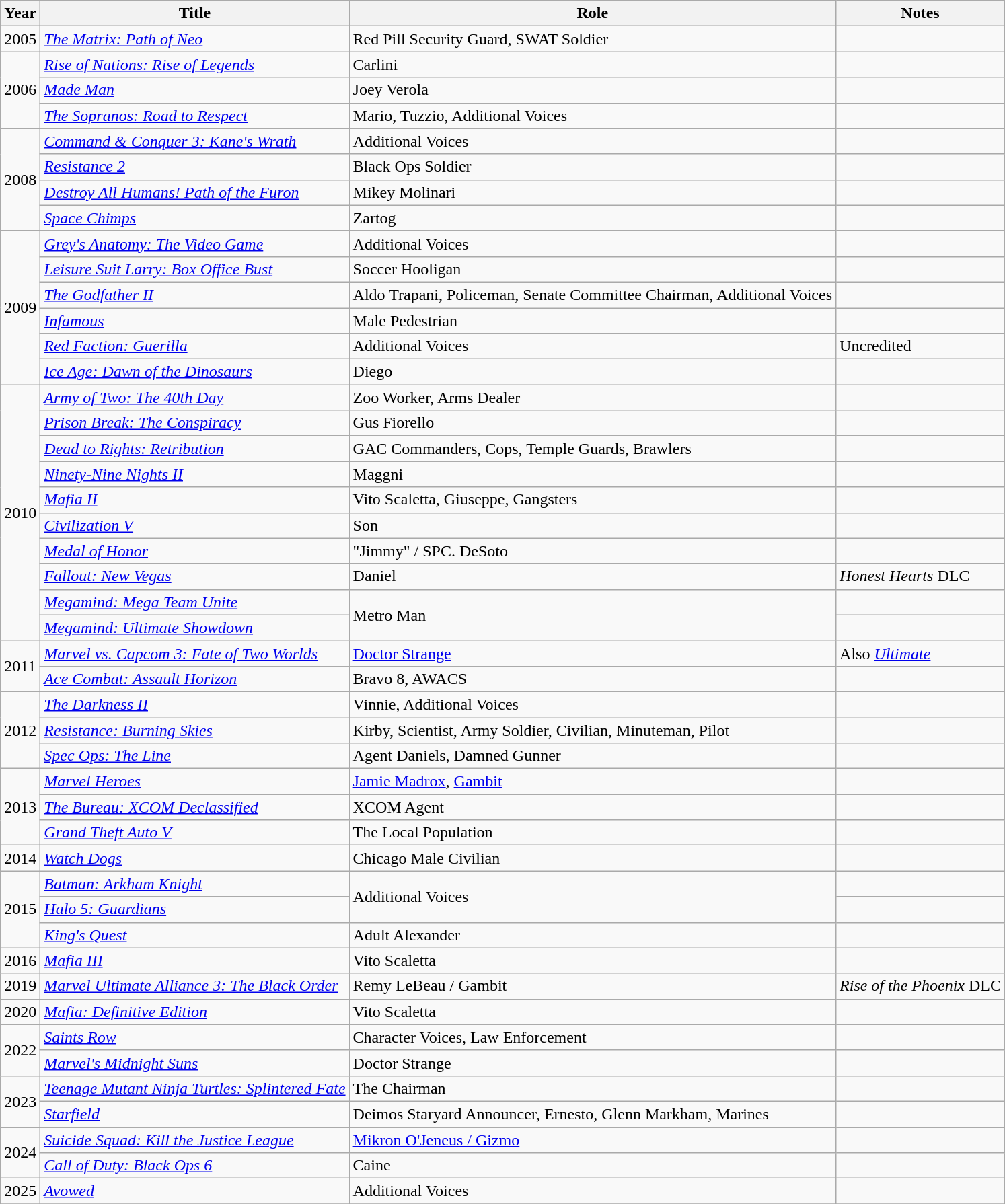<table class="wikitable sortable">
<tr>
<th>Year</th>
<th>Title</th>
<th>Role</th>
<th class="unsortable">Notes</th>
</tr>
<tr>
<td>2005</td>
<td><em><a href='#'>The Matrix: Path of Neo</a></em></td>
<td>Red Pill Security Guard, SWAT Soldier</td>
<td></td>
</tr>
<tr>
<td rowspan="3">2006</td>
<td><em><a href='#'>Rise of Nations: Rise of Legends</a></em></td>
<td>Carlini</td>
<td></td>
</tr>
<tr>
<td><em><a href='#'>Made Man</a></em></td>
<td>Joey Verola</td>
<td></td>
</tr>
<tr>
<td><em><a href='#'>The Sopranos: Road to Respect</a></em></td>
<td>Mario, Tuzzio, Additional Voices</td>
<td></td>
</tr>
<tr>
<td rowspan="4">2008</td>
<td><em><a href='#'>Command & Conquer 3: Kane's Wrath</a></em></td>
<td>Additional Voices</td>
<td></td>
</tr>
<tr>
<td><em><a href='#'>Resistance 2</a></em></td>
<td>Black Ops Soldier</td>
<td></td>
</tr>
<tr>
<td><em><a href='#'>Destroy All Humans! Path of the Furon</a></em></td>
<td>Mikey Molinari</td>
<td></td>
</tr>
<tr>
<td><em><a href='#'>Space Chimps</a></em></td>
<td>Zartog</td>
<td></td>
</tr>
<tr>
<td rowspan="6">2009</td>
<td><em><a href='#'>Grey's Anatomy: The Video Game</a></em></td>
<td>Additional Voices</td>
<td></td>
</tr>
<tr>
<td><em><a href='#'>Leisure Suit Larry: Box Office Bust</a></em></td>
<td>Soccer Hooligan</td>
<td></td>
</tr>
<tr>
<td><em><a href='#'>The Godfather II</a></em></td>
<td>Aldo Trapani, Policeman, Senate Committee Chairman, Additional Voices</td>
<td></td>
</tr>
<tr>
<td><em><a href='#'>Infamous</a></em></td>
<td>Male Pedestrian</td>
<td></td>
</tr>
<tr>
<td><em><a href='#'>Red Faction: Guerilla</a></em></td>
<td>Additional Voices</td>
<td>Uncredited</td>
</tr>
<tr>
<td><em><a href='#'>Ice Age: Dawn of the Dinosaurs</a></em></td>
<td>Diego</td>
<td></td>
</tr>
<tr>
<td rowspan="10">2010</td>
<td><em><a href='#'>Army of Two: The 40th Day</a></em></td>
<td>Zoo Worker, Arms Dealer</td>
<td></td>
</tr>
<tr>
<td><em><a href='#'>Prison Break: The Conspiracy</a></em></td>
<td>Gus Fiorello</td>
<td></td>
</tr>
<tr>
<td><em><a href='#'>Dead to Rights: Retribution</a></em></td>
<td>GAC Commanders, Cops, Temple Guards, Brawlers</td>
<td></td>
</tr>
<tr>
<td><em><a href='#'>Ninety-Nine Nights II</a></em></td>
<td>Maggni</td>
<td></td>
</tr>
<tr>
<td><em><a href='#'>Mafia II</a></em></td>
<td>Vito Scaletta, Giuseppe, Gangsters</td>
<td></td>
</tr>
<tr>
<td><em><a href='#'>Civilization V</a></em></td>
<td>Son</td>
<td></td>
</tr>
<tr>
<td><em><a href='#'>Medal of Honor</a></em></td>
<td>"Jimmy" / SPC. DeSoto</td>
<td></td>
</tr>
<tr>
<td><em><a href='#'>Fallout: New Vegas</a></em></td>
<td>Daniel</td>
<td><em>Honest Hearts</em> DLC</td>
</tr>
<tr>
<td><em><a href='#'>Megamind: Mega Team Unite</a></em></td>
<td rowspan="2">Metro Man</td>
<td></td>
</tr>
<tr>
<td><em><a href='#'>Megamind: Ultimate Showdown</a></em></td>
<td></td>
</tr>
<tr>
<td rowspan="2">2011</td>
<td><em><a href='#'>Marvel vs. Capcom 3: Fate of Two Worlds</a></em></td>
<td><a href='#'>Doctor Strange</a></td>
<td>Also <em><a href='#'>Ultimate</a></em></td>
</tr>
<tr>
<td><em><a href='#'>Ace Combat: Assault Horizon</a></em></td>
<td>Bravo 8, AWACS</td>
<td></td>
</tr>
<tr>
<td rowspan="3">2012</td>
<td><em><a href='#'>The Darkness II</a></em></td>
<td>Vinnie, Additional Voices</td>
<td></td>
</tr>
<tr>
<td><em><a href='#'>Resistance: Burning Skies</a></em></td>
<td>Kirby, Scientist, Army Soldier, Civilian, Minuteman, Pilot</td>
<td></td>
</tr>
<tr>
<td><em><a href='#'>Spec Ops: The Line</a></em></td>
<td>Agent Daniels, Damned Gunner</td>
<td></td>
</tr>
<tr>
<td rowspan="3">2013</td>
<td><em><a href='#'>Marvel Heroes</a></em></td>
<td><a href='#'>Jamie Madrox</a>, <a href='#'>Gambit</a></td>
<td></td>
</tr>
<tr>
<td><em><a href='#'>The Bureau: XCOM Declassified</a></em></td>
<td>XCOM Agent</td>
<td></td>
</tr>
<tr>
<td><em><a href='#'>Grand Theft Auto V</a></em></td>
<td>The Local Population</td>
<td></td>
</tr>
<tr>
<td>2014</td>
<td><em><a href='#'>Watch Dogs</a></em></td>
<td>Chicago Male Civilian</td>
<td></td>
</tr>
<tr>
<td rowspan="3">2015</td>
<td><em><a href='#'>Batman: Arkham Knight</a></em></td>
<td rowspan="2">Additional Voices</td>
<td></td>
</tr>
<tr>
<td><em><a href='#'>Halo 5: Guardians</a></em></td>
<td></td>
</tr>
<tr>
<td><em><a href='#'>King's Quest</a></em></td>
<td>Adult Alexander</td>
<td></td>
</tr>
<tr>
<td>2016</td>
<td><em><a href='#'>Mafia III</a></em></td>
<td>Vito Scaletta</td>
<td></td>
</tr>
<tr>
<td>2019</td>
<td><em><a href='#'>Marvel Ultimate Alliance 3: The Black Order</a></em></td>
<td>Remy LeBeau / Gambit</td>
<td><em>Rise of the Phoenix</em> DLC</td>
</tr>
<tr>
<td>2020</td>
<td><em><a href='#'>Mafia: Definitive Edition</a></em></td>
<td>Vito Scaletta</td>
<td></td>
</tr>
<tr>
<td rowspan="2">2022</td>
<td><em><a href='#'>Saints Row</a></em></td>
<td>Character Voices, Law Enforcement</td>
<td></td>
</tr>
<tr>
<td><em><a href='#'>Marvel's Midnight Suns</a></em></td>
<td>Doctor Strange</td>
<td></td>
</tr>
<tr>
<td rowspan="2">2023</td>
<td><em><a href='#'>Teenage Mutant Ninja Turtles: Splintered Fate</a></em></td>
<td>The Chairman</td>
<td></td>
</tr>
<tr>
<td><em><a href='#'>Starfield</a></em></td>
<td>Deimos Staryard Announcer, Ernesto, Glenn Markham, Marines</td>
<td></td>
</tr>
<tr>
<td rowspan="2">2024</td>
<td><em><a href='#'>Suicide Squad: Kill the Justice League</a></em></td>
<td><a href='#'>Mikron O'Jeneus / Gizmo</a></td>
<td></td>
</tr>
<tr>
<td><em><a href='#'>Call of Duty: Black Ops 6</a></em></td>
<td>Caine</td>
<td></td>
</tr>
<tr>
<td>2025</td>
<td><em><a href='#'>Avowed</a></em></td>
<td>Additional Voices</td>
<td></td>
</tr>
<tr>
</tr>
</table>
